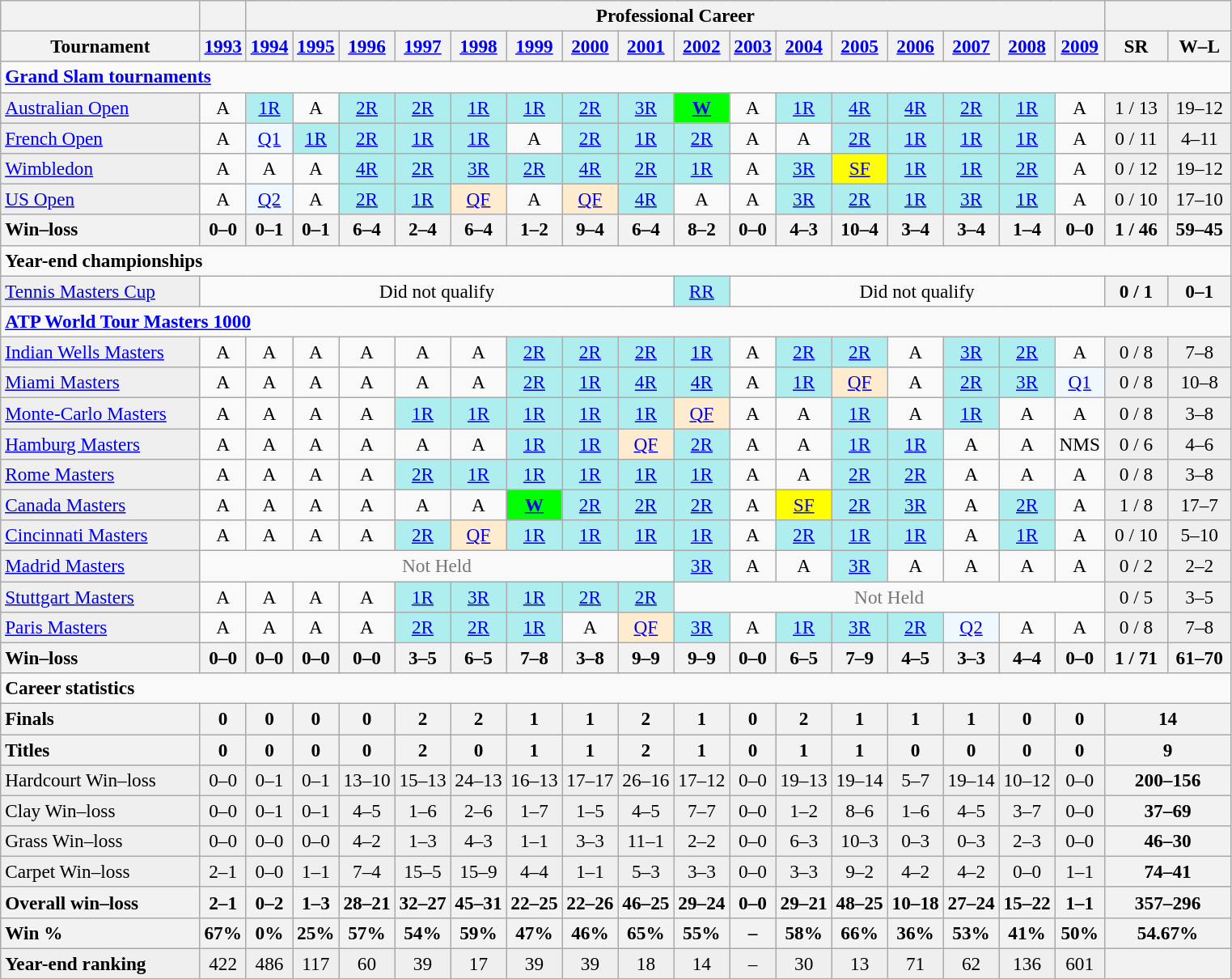<table class=wikitable style=text-align:center;font-size:97%>
<tr>
<th></th>
<th></th>
<th colspan=16>Professional Career</th>
<th colspan=2></th>
</tr>
<tr>
<th width=157>Tournament</th>
<th><a href='#'>1993</a></th>
<th><a href='#'>1994</a></th>
<th><a href='#'>1995</a></th>
<th><a href='#'>1996</a></th>
<th><a href='#'>1997</a></th>
<th><a href='#'>1998</a></th>
<th><a href='#'>1999</a></th>
<th><a href='#'>2000</a></th>
<th><a href='#'>2001</a></th>
<th><a href='#'>2002</a></th>
<th><a href='#'>2003</a></th>
<th><a href='#'>2004</a></th>
<th><a href='#'>2005</a></th>
<th><a href='#'>2006</a></th>
<th><a href='#'>2007</a></th>
<th><a href='#'>2008</a></th>
<th><a href='#'>2009</a></th>
<th width=45>SR</th>
<th width=45>W–L</th>
</tr>
<tr>
<td colspan=20 align=left><a href='#'><strong>Grand Slam tournaments</strong></a></td>
</tr>
<tr>
<td bgcolor=efefef align=left><a href='#'>Australian Open</a></td>
<td>A</td>
<td style=background:#afeeee><a href='#'>1R</a></td>
<td>A</td>
<td style=background:#afeeee><a href='#'>2R</a></td>
<td style=background:#afeeee><a href='#'>2R</a></td>
<td style=background:#afeeee><a href='#'>1R</a></td>
<td style=background:#afeeee><a href='#'>1R</a></td>
<td style=background:#afeeee><a href='#'>2R</a></td>
<td style=background:#afeeee><a href='#'>3R</a></td>
<td style=background:#00ff00><strong><a href='#'>W</a></strong></td>
<td>A</td>
<td style=background:#afeeee><a href='#'>1R</a></td>
<td style=background:#afeeee><a href='#'>4R</a></td>
<td style=background:#afeeee><a href='#'>4R</a></td>
<td style=background:#afeeee><a href='#'>2R</a></td>
<td style=background:#afeeee><a href='#'>1R</a></td>
<td align=center>A</td>
<td bgcolor=efefef>1 / 13</td>
<td bgcolor=efefef>19–12</td>
</tr>
<tr>
<td bgcolor=efefef align=left><a href='#'>French Open</a></td>
<td>A</td>
<td bgcolor=f0f8ff><a href='#'>Q1</a></td>
<td style=background:#afeeee><a href='#'>1R</a></td>
<td style=background:#afeeee><a href='#'>2R</a></td>
<td style=background:#afeeee><a href='#'>1R</a></td>
<td style=background:#afeeee><a href='#'>1R</a></td>
<td>A</td>
<td style=background:#afeeee><a href='#'>2R</a></td>
<td style=background:#afeeee><a href='#'>1R</a></td>
<td style=background:#afeeee><a href='#'>2R</a></td>
<td>A</td>
<td>A</td>
<td style=background:#afeeee><a href='#'>2R</a></td>
<td style=background:#afeeee><a href='#'>1R</a></td>
<td style=background:#afeeee><a href='#'>1R</a></td>
<td style=background:#afeeee><a href='#'>1R</a></td>
<td>A</td>
<td bgcolor=efefef>0 / 11</td>
<td bgcolor=efefef>4–11</td>
</tr>
<tr>
<td bgcolor=efefef align=left><a href='#'>Wimbledon</a></td>
<td>A</td>
<td>A</td>
<td>A</td>
<td style=background:#afeeee><a href='#'>4R</a></td>
<td style=background:#afeeee><a href='#'>2R</a></td>
<td style=background:#afeeee><a href='#'>3R</a></td>
<td style=background:#afeeee><a href='#'>2R</a></td>
<td style=background:#afeeee><a href='#'>4R</a></td>
<td style=background:#afeeee><a href='#'>2R</a></td>
<td style=background:#afeeee><a href='#'>1R</a></td>
<td>A</td>
<td style=background:#afeeee><a href='#'>3R</a></td>
<td style=background:yellow><a href='#'>SF</a></td>
<td style=background:#afeeee><a href='#'>1R</a></td>
<td style=background:#afeeee><a href='#'>1R</a></td>
<td style=background:#afeeee><a href='#'>2R</a></td>
<td align=center>A</td>
<td bgcolor=efefef>0 / 12</td>
<td bgcolor=efefef>19–12</td>
</tr>
<tr>
<td bgcolor=efefef align=left><a href='#'>US Open</a></td>
<td>A</td>
<td bgcolor=f0f8ff><a href='#'>Q2</a></td>
<td>A</td>
<td style=background:#afeeee><a href='#'>2R</a></td>
<td style=background:#afeeee><a href='#'>1R</a></td>
<td style=background:#ffebcd><a href='#'>QF</a></td>
<td>A</td>
<td style=background:#ffebcd><a href='#'>QF</a></td>
<td style=background:#afeeee><a href='#'>4R</a></td>
<td>A</td>
<td>A</td>
<td style=background:#afeeee><a href='#'>3R</a></td>
<td style=background:#afeeee><a href='#'>2R</a></td>
<td style=background:#afeeee><a href='#'>1R</a></td>
<td style=background:#afeeee><a href='#'>3R</a></td>
<td style=background:#afeeee><a href='#'>1R</a></td>
<td>A</td>
<td bgcolor=efefef>0 / 10</td>
<td bgcolor=efefef>17–10</td>
</tr>
<tr>
<th style=text-align:left>Win–loss</th>
<th>0–0</th>
<th>0–1</th>
<th>0–1</th>
<th>6–4</th>
<th>2–4</th>
<th>6–4</th>
<th>1–2</th>
<th>9–4</th>
<th>6–4</th>
<th>8–2</th>
<th>0–0</th>
<th>4–3</th>
<th>10–4</th>
<th>3–4</th>
<th>3–4</th>
<th>1–4</th>
<th>0–0</th>
<th>1 / 46</th>
<th>59–45</th>
</tr>
<tr>
<td colspan=20 align=left><strong>Year-end championships</strong></td>
</tr>
<tr>
<td bgcolor=efefef align=left><a href='#'>Tennis Masters Cup</a></td>
<td colspan=9>Did not qualify</td>
<td style=background:#afeeee><a href='#'>RR</a></td>
<td colspan=7>Did not qualify</td>
<th>0 / 1</th>
<th>0–1</th>
</tr>
<tr>
<td colspan=20 align=left><strong><a href='#'>ATP World Tour Masters 1000</a></strong></td>
</tr>
<tr>
<td bgcolor=efefef align=left><a href='#'>Indian Wells Masters</a></td>
<td>A</td>
<td>A</td>
<td>A</td>
<td>A</td>
<td>A</td>
<td>A</td>
<td bgcolor=afeeee><a href='#'>2R</a></td>
<td bgcolor=afeeee><a href='#'>2R</a></td>
<td bgcolor=afeeee><a href='#'>2R</a></td>
<td bgcolor=afeeee><a href='#'>1R</a></td>
<td>A</td>
<td bgcolor=afeeee><a href='#'>2R</a></td>
<td bgcolor=afeeee><a href='#'>2R</a></td>
<td>A</td>
<td bgcolor=afeeee><a href='#'>3R</a></td>
<td bgcolor=afeeee><a href='#'>2R</a></td>
<td>A</td>
<td bgcolor=efefef>0 / 8</td>
<td bgcolor=efefef>7–8</td>
</tr>
<tr>
<td bgcolor=efefef align=left><a href='#'>Miami Masters</a></td>
<td>A</td>
<td>A</td>
<td>A</td>
<td>A</td>
<td>A</td>
<td>A</td>
<td bgcolor=afeeee><a href='#'>2R</a></td>
<td bgcolor=afeeee><a href='#'>1R</a></td>
<td bgcolor=afeeee><a href='#'>4R</a></td>
<td bgcolor=afeeee><a href='#'>4R</a></td>
<td>A</td>
<td bgcolor=afeeee><a href='#'>1R</a></td>
<td bgcolor=ffebcd><a href='#'>QF</a></td>
<td>A</td>
<td bgcolor=afeeee><a href='#'>2R</a></td>
<td bgcolor=afeeee><a href='#'>3R</a></td>
<td bgcolor=f0f8ff><a href='#'>Q1</a></td>
<td bgcolor=efefef>0 / 8</td>
<td bgcolor=efefef>10–8</td>
</tr>
<tr>
<td bgcolor=efefef align=left><a href='#'>Monte-Carlo Masters</a></td>
<td>A</td>
<td>A</td>
<td>A</td>
<td>A</td>
<td bgcolor=afeeee><a href='#'>1R</a></td>
<td bgcolor=afeeee><a href='#'>1R</a></td>
<td bgcolor=afeeee><a href='#'>1R</a></td>
<td bgcolor=afeeee><a href='#'>1R</a></td>
<td bgcolor=afeeee><a href='#'>1R</a></td>
<td bgcolor=ffebcd><a href='#'>QF</a></td>
<td>A</td>
<td>A</td>
<td bgcolor=afeeee><a href='#'>1R</a></td>
<td>A</td>
<td bgcolor=afeeee><a href='#'>1R</a></td>
<td>A</td>
<td>A</td>
<td bgcolor=efefef>0 / 8</td>
<td bgcolor=efefef>3–8</td>
</tr>
<tr>
<td bgcolor=efefef align=left><a href='#'>Hamburg Masters</a></td>
<td>A</td>
<td>A</td>
<td>A</td>
<td>A</td>
<td>A</td>
<td>A</td>
<td bgcolor=afeeee><a href='#'>1R</a></td>
<td bgcolor=afeeee><a href='#'>1R</a></td>
<td bgcolor=ffebcd><a href='#'>QF</a></td>
<td bgcolor=afeeee><a href='#'>2R</a></td>
<td>A</td>
<td>A</td>
<td bgcolor=afeeee><a href='#'>1R</a></td>
<td bgcolor=afeeee><a href='#'>1R</a></td>
<td>A</td>
<td>A</td>
<td>NMS</td>
<td bgcolor=efefef>0 / 6</td>
<td bgcolor=efefef>4–6</td>
</tr>
<tr>
<td bgcolor=efefef align=left><a href='#'>Rome Masters</a></td>
<td>A</td>
<td>A</td>
<td>A</td>
<td>A</td>
<td bgcolor=afeeee><a href='#'>2R</a></td>
<td bgcolor=afeeee><a href='#'>1R</a></td>
<td bgcolor=afeeee><a href='#'>1R</a></td>
<td bgcolor=afeeee><a href='#'>1R</a></td>
<td bgcolor=afeeee><a href='#'>1R</a></td>
<td bgcolor=afeeee><a href='#'>1R</a></td>
<td>A</td>
<td>A</td>
<td bgcolor=afeeee><a href='#'>2R</a></td>
<td bgcolor=afeeee><a href='#'>2R</a></td>
<td>A</td>
<td>A</td>
<td>A</td>
<td bgcolor=efefef>0 / 8</td>
<td bgcolor=efefef>3–8</td>
</tr>
<tr>
<td bgcolor=efefef align=left><a href='#'>Canada Masters</a></td>
<td>A</td>
<td>A</td>
<td>A</td>
<td>A</td>
<td>A</td>
<td>A</td>
<td bgcolor=lime><strong><a href='#'>W</a></strong></td>
<td bgcolor=afeeee><a href='#'>2R</a></td>
<td bgcolor=afeeee><a href='#'>2R</a></td>
<td bgcolor=afeeee><a href='#'>2R</a></td>
<td>A</td>
<td bgcolor=yellow><a href='#'>SF</a></td>
<td bgcolor=afeeee><a href='#'>2R</a></td>
<td bgcolor=afeeee><a href='#'>3R</a></td>
<td>A</td>
<td bgcolor=afeeee><a href='#'>2R</a></td>
<td>A</td>
<td bgcolor=efefef>1 / 8</td>
<td bgcolor=efefef>17–7</td>
</tr>
<tr>
<td bgcolor=efefef align=left><a href='#'>Cincinnati Masters</a></td>
<td>A</td>
<td>A</td>
<td>A</td>
<td>A</td>
<td bgcolor=afeeee><a href='#'>2R</a></td>
<td bgcolor=ffebcd><a href='#'>QF</a></td>
<td bgcolor=afeeee><a href='#'>1R</a></td>
<td bgcolor=afeeee><a href='#'>1R</a></td>
<td bgcolor=afeeee><a href='#'>1R</a></td>
<td bgcolor=afeeee><a href='#'>1R</a></td>
<td>A</td>
<td bgcolor=afeeee><a href='#'>2R</a></td>
<td bgcolor=afeeee><a href='#'>1R</a></td>
<td bgcolor=afeeee><a href='#'>1R</a></td>
<td>A</td>
<td bgcolor=afeeee><a href='#'>1R</a></td>
<td>A</td>
<td bgcolor=efefef>0 / 10</td>
<td bgcolor=efefef>5–10</td>
</tr>
<tr>
<td bgcolor=efefef align=left><a href='#'>Madrid Masters</a></td>
<td colspan=9 style=color:#767676>Not Held</td>
<td bgcolor=afeeee><a href='#'>3R</a></td>
<td>A</td>
<td>A</td>
<td bgcolor=afeeee><a href='#'>3R</a></td>
<td>A</td>
<td>A</td>
<td>A</td>
<td>A</td>
<td bgcolor=efefef>0 / 2</td>
<td bgcolor=efefef>2–2</td>
</tr>
<tr>
<td bgcolor=efefef align=left><a href='#'>Stuttgart Masters</a></td>
<td>A</td>
<td>A</td>
<td>A</td>
<td>A</td>
<td bgcolor=afeeee><a href='#'>1R</a></td>
<td bgcolor=afeeee><a href='#'>3R</a></td>
<td bgcolor=afeeee><a href='#'>1R</a></td>
<td bgcolor=afeeee><a href='#'>2R</a></td>
<td bgcolor=afeeee><a href='#'>2R</a></td>
<td colspan=8 style=color:#767676>Not Held</td>
<td bgcolor=efefef>0 / 5</td>
<td bgcolor=efefef>3–5</td>
</tr>
<tr>
<td bgcolor=efefef align=left><a href='#'>Paris Masters</a></td>
<td>A</td>
<td>A</td>
<td>A</td>
<td>A</td>
<td bgcolor=afeeee><a href='#'>2R</a></td>
<td bgcolor=afeeee><a href='#'>2R</a></td>
<td bgcolor=afeeee><a href='#'>1R</a></td>
<td>A</td>
<td bgcolor=ffebcd><a href='#'>QF</a></td>
<td bgcolor=afeeee><a href='#'>3R</a></td>
<td>A</td>
<td bgcolor=afeeee><a href='#'>1R</a></td>
<td bgcolor=afeeee><a href='#'>3R</a></td>
<td bgcolor=afeeee><a href='#'>2R</a></td>
<td bgcolor=f0f8ff><a href='#'>Q2</a></td>
<td>A</td>
<td>A</td>
<td bgcolor=efefef>0 / 8</td>
<td bgcolor=efefef>7–8</td>
</tr>
<tr>
<th style=text-align:left>Win–loss</th>
<th>0–0</th>
<th>0–0</th>
<th>0–0</th>
<th>0–0</th>
<th>3–5</th>
<th>6–5</th>
<th>7–8</th>
<th>3–8</th>
<th>9–9</th>
<th>9–9</th>
<th>0–0</th>
<th>6–5</th>
<th>7–9</th>
<th>4–5</th>
<th>3–3</th>
<th>4–4</th>
<th>0–0</th>
<th>1 / 71</th>
<th>61–70</th>
</tr>
<tr>
<td colspan=20 align=left><strong>Career statistics</strong></td>
</tr>
<tr>
<th style=text-align:left>Finals</th>
<th>0</th>
<th>0</th>
<th>0</th>
<th>0</th>
<th>2</th>
<th>2</th>
<th>1</th>
<th>1</th>
<th>2</th>
<th>1</th>
<th>0</th>
<th>2</th>
<th>1</th>
<th>1</th>
<th>1</th>
<th>0</th>
<th>0</th>
<th colspan=2>14</th>
</tr>
<tr bgcolor=#efefef>
<th style=text-align:left>Titles</th>
<th>0</th>
<th>0</th>
<th>0</th>
<th>0</th>
<th>2</th>
<th>0</th>
<th>1</th>
<th>1</th>
<th>2</th>
<th>1</th>
<th>0</th>
<th>1</th>
<th>1</th>
<th>0</th>
<th>0</th>
<th>0</th>
<th>0</th>
<th colspan=2>9</th>
</tr>
<tr bgcolor=#efefef>
<td align=left>Hardcourt Win–loss</td>
<td>0–0</td>
<td>0–1</td>
<td>0–1</td>
<td>13–10</td>
<td>15–13</td>
<td>24–13</td>
<td>16–13</td>
<td>17–17</td>
<td>26–16</td>
<td>17–12</td>
<td>0–0</td>
<td>19–13</td>
<td>19–14</td>
<td>5–7</td>
<td>19–14</td>
<td>10–12</td>
<td>0–0</td>
<th colspan=2>200–156</th>
</tr>
<tr bgcolor=#efefef>
<td align=left>Clay Win–loss</td>
<td>0–0</td>
<td>0–1</td>
<td>0–1</td>
<td>4–5</td>
<td>1–6</td>
<td>2–6</td>
<td>1–7</td>
<td>1–5</td>
<td>4–5</td>
<td>7–7</td>
<td>0–0</td>
<td>1–2</td>
<td>8–6</td>
<td>1–6</td>
<td>4–5</td>
<td>3–7</td>
<td>0–0</td>
<th colspan=2>37–69</th>
</tr>
<tr bgcolor=#efefef>
<td align=left>Grass Win–loss</td>
<td>0–0</td>
<td>0–0</td>
<td>0–0</td>
<td>4–2</td>
<td>1–3</td>
<td>4–3</td>
<td>1–1</td>
<td>3–3</td>
<td>11–1</td>
<td>2–2</td>
<td>0–0</td>
<td>6–3</td>
<td>10–3</td>
<td>0–3</td>
<td>0–3</td>
<td>2–3</td>
<td>0–0</td>
<th colspan=2>46–30</th>
</tr>
<tr bgcolor=#efefef>
<td align=left>Carpet Win–loss</td>
<td>2–1</td>
<td>0–0</td>
<td>1–1</td>
<td>7–4</td>
<td>15–5</td>
<td>15–9</td>
<td>4–4</td>
<td>1–1</td>
<td>5–3</td>
<td>3–3</td>
<td>0–0</td>
<td>3–3</td>
<td>9–2</td>
<td>4–2</td>
<td>4–2</td>
<td>0–0</td>
<td>1–1</td>
<th colspan=2>74–41</th>
</tr>
<tr bgcolor=#efefef>
<th style=text-align:left>Overall win–loss</th>
<th>2–1</th>
<th>0–2</th>
<th>1–3</th>
<th>28–21</th>
<th>32–27</th>
<th>45–31</th>
<th>22–25</th>
<th>22–26</th>
<th>46–25</th>
<th>29–24</th>
<th>0–0</th>
<th>29–21</th>
<th>48–25</th>
<th>10–18</th>
<th>27–24</th>
<th>15–22</th>
<th>1–1</th>
<th colspan=2>357–296</th>
</tr>
<tr>
<th style=text-align:left>Win %</th>
<th>67%</th>
<th>0%</th>
<th>25%</th>
<th>57%</th>
<th>54%</th>
<th>59%</th>
<th>47%</th>
<th>46%</th>
<th>65%</th>
<th>55%</th>
<th>–</th>
<th>58%</th>
<th>66%</th>
<th>36%</th>
<th>53%</th>
<th>41%</th>
<th>50%</th>
<th colspan=2>54.67%</th>
</tr>
<tr bgcolor=#efefef>
<td align=left><strong>Year-end ranking</strong></td>
<td>422</td>
<td>486</td>
<td>117</td>
<td>60</td>
<td>39</td>
<td>17</td>
<td>39</td>
<td>39</td>
<td>18</td>
<td>14</td>
<td>–</td>
<td>30</td>
<td>13</td>
<td>71</td>
<td>62</td>
<td>136</td>
<td>601</td>
<th colspan=2></th>
</tr>
</table>
